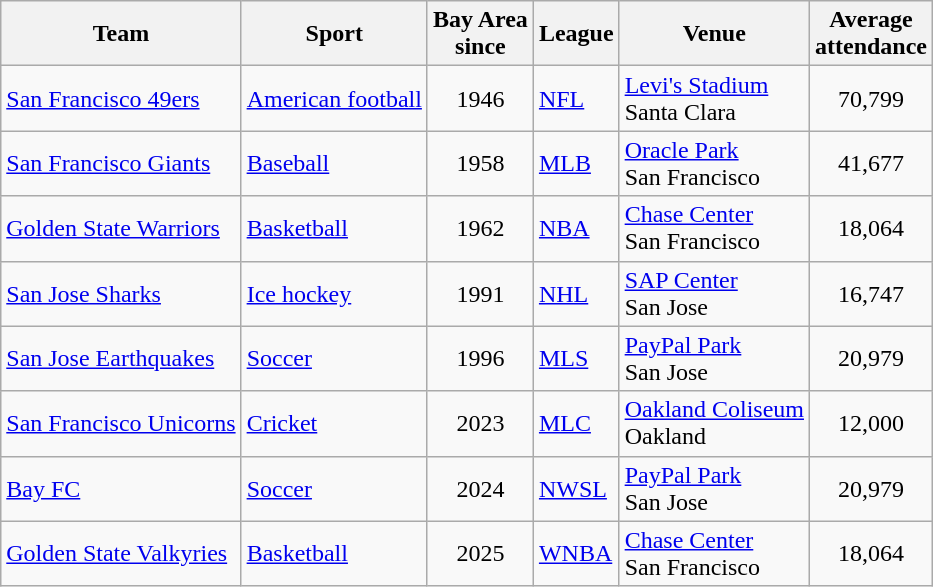<table class="wikitable sortable">
<tr>
<th>Team</th>
<th>Sport</th>
<th>Bay Area <br> since</th>
<th>League</th>
<th>Venue</th>
<th>Average <br> attendance</th>
</tr>
<tr>
<td><a href='#'>San Francisco 49ers</a></td>
<td><a href='#'>American football</a></td>
<td style="text-align: center;">1946</td>
<td><a href='#'>NFL</a></td>
<td><a href='#'>Levi's Stadium</a> <br> Santa Clara</td>
<td align=center>70,799</td>
</tr>
<tr>
<td><a href='#'>San Francisco Giants</a></td>
<td><a href='#'>Baseball</a></td>
<td style="text-align: center;">1958</td>
<td><a href='#'>MLB</a></td>
<td><a href='#'>Oracle Park</a> <br> San Francisco</td>
<td align=center>41,677</td>
</tr>
<tr>
<td><a href='#'>Golden State Warriors</a></td>
<td><a href='#'>Basketball</a></td>
<td style="text-align: center;">1962</td>
<td><a href='#'>NBA</a></td>
<td><a href='#'>Chase Center</a> <br> San Francisco</td>
<td align=center>18,064</td>
</tr>
<tr>
<td><a href='#'>San Jose Sharks</a></td>
<td><a href='#'>Ice hockey</a></td>
<td style="text-align: center;">1991</td>
<td><a href='#'>NHL</a></td>
<td><a href='#'>SAP Center</a> <br> San Jose</td>
<td align=center>16,747</td>
</tr>
<tr>
<td><a href='#'>San Jose Earthquakes</a></td>
<td><a href='#'>Soccer</a></td>
<td align=center>1996</td>
<td><a href='#'>MLS</a></td>
<td><a href='#'>PayPal Park</a> <br> San Jose</td>
<td align=center>20,979</td>
</tr>
<tr>
<td><a href='#'>San Francisco Unicorns</a></td>
<td><a href='#'>Cricket</a></td>
<td align=center>2023</td>
<td><a href='#'>MLC</a></td>
<td><a href='#'>Oakland Coliseum</a> <br> Oakland</td>
<td align=center>12,000</td>
</tr>
<tr>
<td><a href='#'>Bay FC</a></td>
<td><a href='#'>Soccer</a></td>
<td align=center>2024</td>
<td><a href='#'>NWSL</a></td>
<td><a href='#'>PayPal Park</a> <br> San Jose</td>
<td align=center>20,979</td>
</tr>
<tr>
<td><a href='#'>Golden State Valkyries</a></td>
<td><a href='#'>Basketball</a></td>
<td style="text-align: center;">2025</td>
<td><a href='#'>WNBA</a></td>
<td><a href='#'>Chase Center</a> <br> San Francisco</td>
<td align=center>18,064</td>
</tr>
</table>
